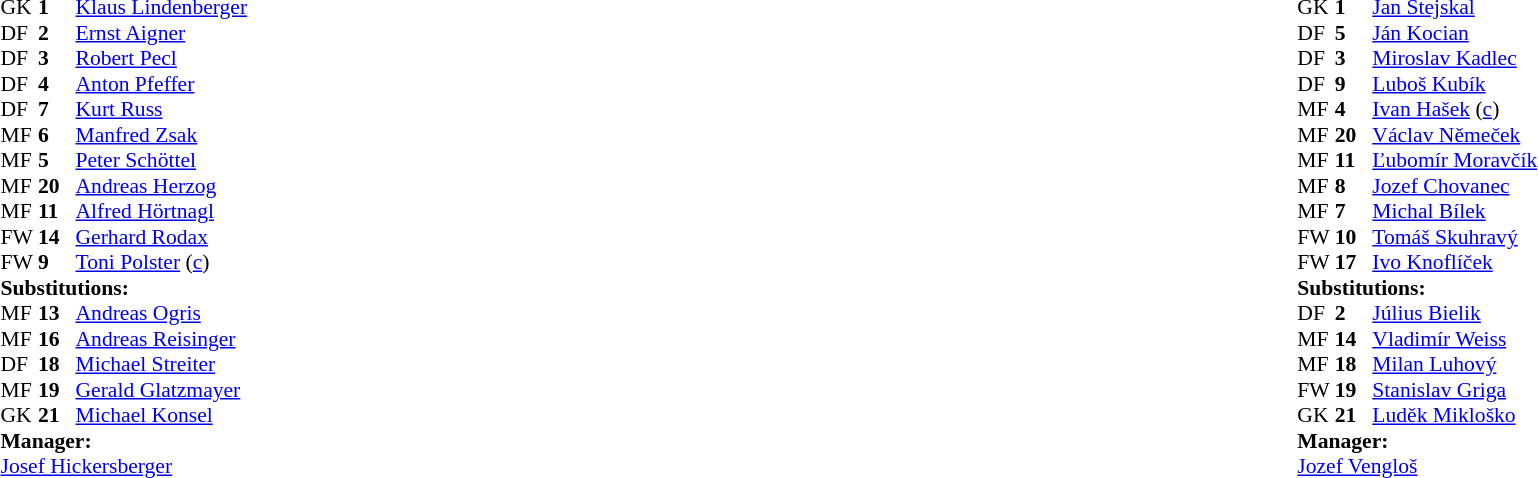<table width="100%">
<tr>
<td valign="top" width="50%"><br><table style="font-size: 90%" cellspacing="0" cellpadding="0">
<tr>
<th width="25"></th>
<th width="25"></th>
</tr>
<tr>
<td>GK</td>
<td><strong>1</strong></td>
<td><a href='#'>Klaus Lindenberger</a></td>
</tr>
<tr>
<td>DF</td>
<td><strong>2</strong></td>
<td><a href='#'>Ernst Aigner</a></td>
</tr>
<tr>
<td>DF</td>
<td><strong>3</strong></td>
<td><a href='#'>Robert Pecl</a></td>
<td></td>
</tr>
<tr>
<td>DF</td>
<td><strong>4</strong></td>
<td><a href='#'>Anton Pfeffer</a></td>
<td></td>
</tr>
<tr>
<td>DF</td>
<td><strong>7</strong></td>
<td><a href='#'>Kurt Russ</a></td>
<td></td>
<td></td>
</tr>
<tr>
<td>MF</td>
<td><strong>6</strong></td>
<td><a href='#'>Manfred Zsak</a></td>
<td></td>
</tr>
<tr>
<td>MF</td>
<td><strong>5</strong></td>
<td><a href='#'>Peter Schöttel</a></td>
<td></td>
<td></td>
</tr>
<tr>
<td>MF</td>
<td><strong>20</strong></td>
<td><a href='#'>Andreas Herzog</a></td>
</tr>
<tr>
<td>MF</td>
<td><strong>11</strong></td>
<td><a href='#'>Alfred Hörtnagl</a></td>
</tr>
<tr>
<td>FW</td>
<td><strong>14</strong></td>
<td><a href='#'>Gerhard Rodax</a></td>
</tr>
<tr>
<td>FW</td>
<td><strong>9</strong></td>
<td><a href='#'>Toni Polster</a> (<a href='#'>c</a>)</td>
</tr>
<tr>
<td colspan=3><strong>Substitutions:</strong></td>
</tr>
<tr>
<td>MF</td>
<td><strong>13</strong></td>
<td><a href='#'>Andreas Ogris</a></td>
<td></td>
<td></td>
</tr>
<tr>
<td>MF</td>
<td><strong>16</strong></td>
<td><a href='#'>Andreas Reisinger</a></td>
</tr>
<tr>
<td>DF</td>
<td><strong>18</strong></td>
<td><a href='#'>Michael Streiter</a></td>
<td></td>
<td></td>
</tr>
<tr>
<td>MF</td>
<td><strong>19</strong></td>
<td><a href='#'>Gerald Glatzmayer</a></td>
</tr>
<tr>
<td>GK</td>
<td><strong>21</strong></td>
<td><a href='#'>Michael Konsel</a></td>
</tr>
<tr>
<td colspan=3><strong>Manager:</strong></td>
</tr>
<tr>
<td colspan="4"><a href='#'>Josef Hickersberger</a></td>
</tr>
</table>
</td>
<td valign="top" width="50%"><br><table style="font-size: 90%" cellspacing="0" cellpadding="0" align=center>
<tr>
<th width="25"></th>
<th width="25"></th>
</tr>
<tr>
<td>GK</td>
<td><strong>1</strong></td>
<td><a href='#'>Jan Stejskal</a></td>
</tr>
<tr>
<td>DF</td>
<td><strong>5</strong></td>
<td><a href='#'>Ján Kocian</a></td>
</tr>
<tr>
<td>DF</td>
<td><strong>3</strong></td>
<td><a href='#'>Miroslav Kadlec</a></td>
</tr>
<tr>
<td>DF</td>
<td><strong>9</strong></td>
<td><a href='#'>Luboš Kubík</a></td>
<td></td>
</tr>
<tr>
<td>MF</td>
<td><strong>4</strong></td>
<td><a href='#'>Ivan Hašek</a> (<a href='#'>c</a>)</td>
</tr>
<tr>
<td>MF</td>
<td><strong>20</strong></td>
<td><a href='#'>Václav Němeček</a></td>
</tr>
<tr>
<td>MF</td>
<td><strong>11</strong></td>
<td><a href='#'>Ľubomír Moravčík</a></td>
<td></td>
</tr>
<tr>
<td>MF</td>
<td><strong>8</strong></td>
<td><a href='#'>Jozef Chovanec</a></td>
<td></td>
<td></td>
</tr>
<tr>
<td>MF</td>
<td><strong>7</strong></td>
<td><a href='#'>Michal Bílek</a></td>
</tr>
<tr>
<td>FW</td>
<td><strong>10</strong></td>
<td><a href='#'>Tomáš Skuhravý</a></td>
</tr>
<tr>
<td>FW</td>
<td><strong>17</strong></td>
<td><a href='#'>Ivo Knoflíček</a></td>
<td></td>
<td></td>
</tr>
<tr>
<td colspan=3><strong>Substitutions:</strong></td>
</tr>
<tr>
<td>DF</td>
<td><strong>2</strong></td>
<td><a href='#'>Július Bielik</a></td>
<td></td>
<td></td>
</tr>
<tr>
<td>MF</td>
<td><strong>14</strong></td>
<td><a href='#'>Vladimír Weiss</a></td>
<td></td>
<td></td>
</tr>
<tr>
<td>MF</td>
<td><strong>18</strong></td>
<td><a href='#'>Milan Luhový</a></td>
</tr>
<tr>
<td>FW</td>
<td><strong>19</strong></td>
<td><a href='#'>Stanislav Griga</a></td>
</tr>
<tr>
<td>GK</td>
<td><strong>21</strong></td>
<td><a href='#'>Luděk Mikloško</a></td>
</tr>
<tr>
<td colspan=3><strong>Manager:</strong></td>
</tr>
<tr>
<td colspan="4"><a href='#'>Jozef Vengloš</a></td>
</tr>
</table>
</td>
</tr>
</table>
